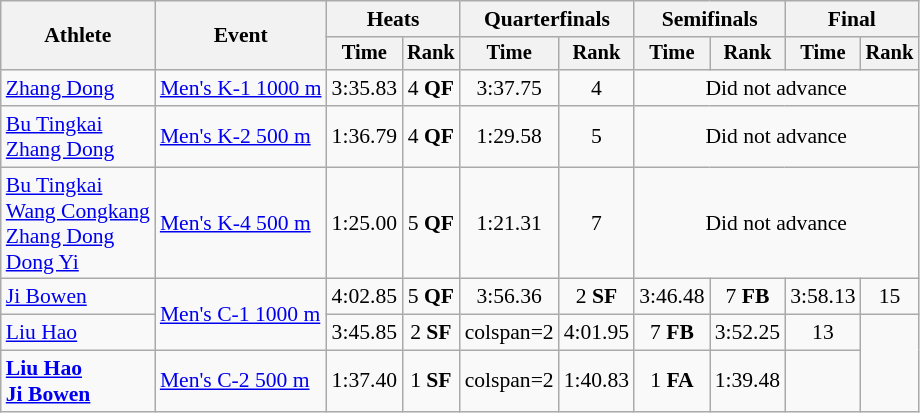<table class=wikitable style="font-size:90%">
<tr>
<th rowspan="2">Athlete</th>
<th rowspan="2">Event</th>
<th colspan=2>Heats</th>
<th colspan=2>Quarterfinals</th>
<th colspan=2>Semifinals</th>
<th colspan=2>Final</th>
</tr>
<tr style="font-size:95%">
<th>Time</th>
<th>Rank</th>
<th>Time</th>
<th>Rank</th>
<th>Time</th>
<th>Rank</th>
<th>Time</th>
<th>Rank</th>
</tr>
<tr align=center>
<td align=left><a href='#'>Zhang Dong</a></td>
<td align=left><a href='#'>Men's K-1 1000 m</a></td>
<td>3:35.83</td>
<td>4 <strong>QF</strong></td>
<td>3:37.75</td>
<td>4</td>
<td colspan=4>Did not advance</td>
</tr>
<tr align=center>
<td align=left><a href='#'>Bu Tingkai</a><br><a href='#'>Zhang Dong</a></td>
<td align=left><a href='#'>Men's K-2 500 m</a></td>
<td>1:36.79</td>
<td>4 <strong>QF</strong></td>
<td>1:29.58</td>
<td>5</td>
<td colspan=4>Did not advance</td>
</tr>
<tr align=center>
<td align=left><a href='#'>Bu Tingkai</a><br><a href='#'>Wang Congkang</a><br><a href='#'>Zhang Dong</a><br><a href='#'>Dong Yi</a></td>
<td align=left><a href='#'>Men's K-4 500 m</a></td>
<td>1:25.00</td>
<td>5 <strong>QF</strong></td>
<td>1:21.31</td>
<td>7</td>
<td colspan=4>Did not advance</td>
</tr>
<tr align=center>
<td align=left><a href='#'>Ji Bowen</a></td>
<td align=left rowspan=2><a href='#'>Men's C-1 1000 m</a></td>
<td>4:02.85</td>
<td>5 <strong>QF</strong></td>
<td>3:56.36</td>
<td>2 <strong>SF</strong></td>
<td>3:46.48</td>
<td>7 <strong>FB</strong></td>
<td>3:58.13</td>
<td>15</td>
</tr>
<tr align=center>
<td align=left><a href='#'>Liu Hao</a></td>
<td>3:45.85</td>
<td>2 <strong>SF</strong></td>
<td>colspan=2</td>
<td>4:01.95</td>
<td>7 <strong>FB</strong></td>
<td>3:52.25</td>
<td>13</td>
</tr>
<tr align=center>
<td align=left><strong><a href='#'>Liu Hao</a><br><a href='#'>Ji Bowen</a></strong></td>
<td align=left><a href='#'>Men's C-2 500 m</a></td>
<td>1:37.40</td>
<td>1 <strong>SF</strong></td>
<td>colspan=2</td>
<td>1:40.83</td>
<td>1 <strong>FA</strong></td>
<td>1:39.48</td>
<td></td>
</tr>
</table>
